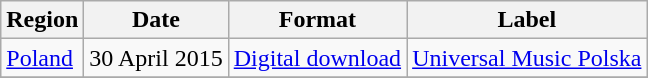<table class=wikitable>
<tr>
<th>Region</th>
<th>Date</th>
<th>Format</th>
<th>Label</th>
</tr>
<tr>
<td><a href='#'>Poland</a></td>
<td>30 April 2015</td>
<td><a href='#'>Digital download</a></td>
<td><a href='#'>Universal Music Polska</a></td>
</tr>
<tr>
</tr>
</table>
